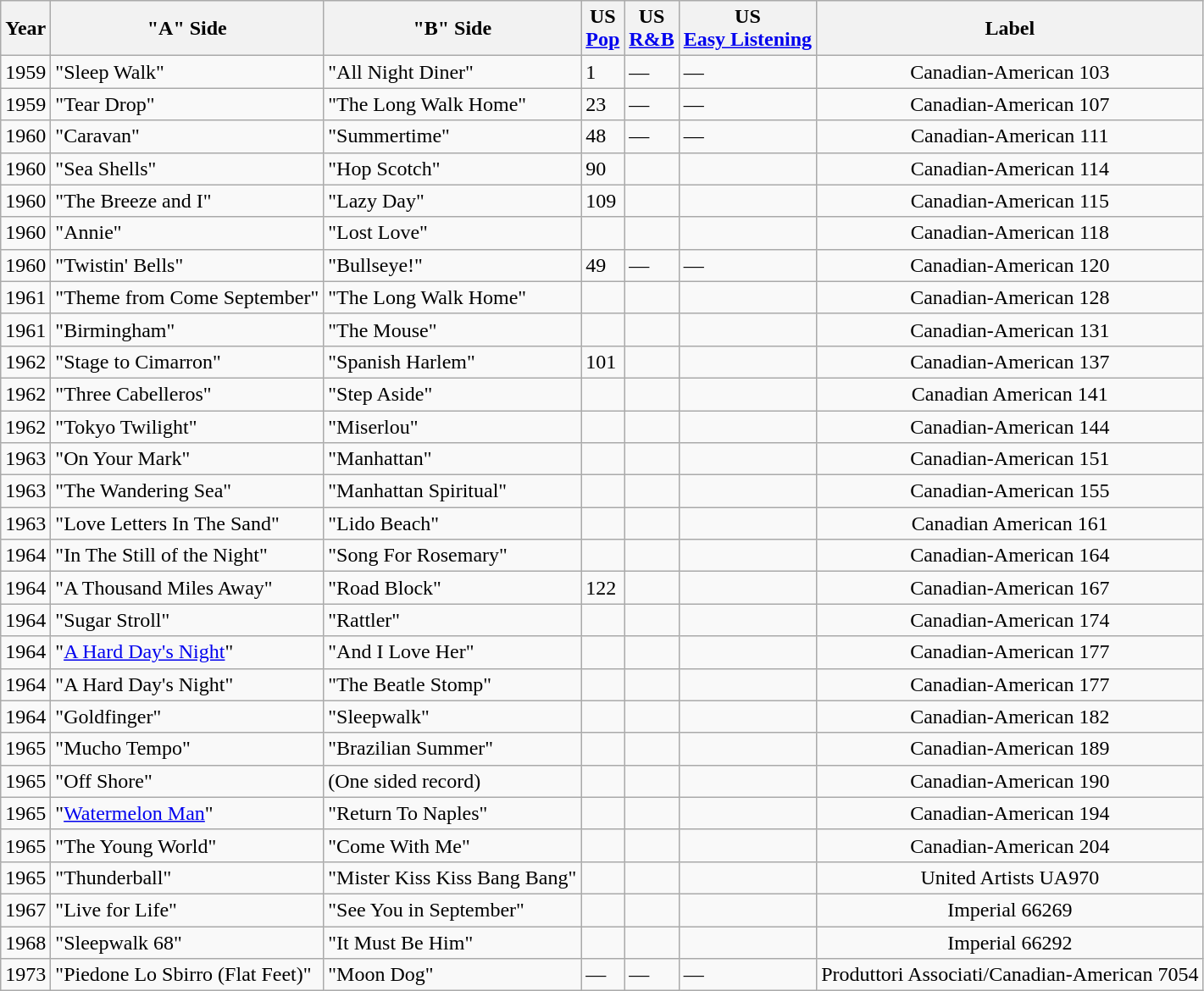<table class="sortable wikitable">
<tr>
<th>Year</th>
<th>"A" Side</th>
<th>"B" Side</th>
<th>US <br><a href='#'>Pop</a></th>
<th>US <br><a href='#'>R&B</a></th>
<th>US <br><a href='#'>Easy Listening</a></th>
<th>Label</th>
</tr>
<tr>
<td align="center">1959</td>
<td>"Sleep Walk"</td>
<td>"All Night Diner"</td>
<td>1</td>
<td>—</td>
<td>—</td>
<td align="center">Canadian-American 103</td>
</tr>
<tr>
<td align="center">1959</td>
<td>"Tear Drop"</td>
<td>"The Long Walk Home"</td>
<td>23</td>
<td>—</td>
<td>—</td>
<td align="center">Canadian-American 107</td>
</tr>
<tr>
<td align="center">1960</td>
<td>"Caravan"</td>
<td>"Summertime"</td>
<td>48</td>
<td>—</td>
<td>—</td>
<td align="center">Canadian-American 111</td>
</tr>
<tr>
<td align="center">1960</td>
<td>"Sea Shells"</td>
<td>"Hop Scotch"</td>
<td>90</td>
<td></td>
<td></td>
<td align="center">Canadian-American 114</td>
</tr>
<tr>
<td align="center">1960</td>
<td>"The Breeze and I"</td>
<td>"Lazy Day"</td>
<td>109</td>
<td></td>
<td></td>
<td align="center">Canadian-American 115</td>
</tr>
<tr>
<td align="center">1960</td>
<td>"Annie"</td>
<td>"Lost Love"</td>
<td></td>
<td></td>
<td></td>
<td align="center">Canadian-American 118</td>
</tr>
<tr>
<td align="center">1960</td>
<td>"Twistin' Bells"</td>
<td>"Bullseye!"</td>
<td>49</td>
<td>—</td>
<td>—</td>
<td align="center">Canadian-American 120</td>
</tr>
<tr>
<td align="center">1961</td>
<td>"Theme from Come September"</td>
<td>"The Long Walk Home"</td>
<td></td>
<td></td>
<td></td>
<td align="center">Canadian-American 128</td>
</tr>
<tr>
<td align="center">1961</td>
<td>"Birmingham"</td>
<td>"The Mouse"</td>
<td></td>
<td></td>
<td></td>
<td align="center">Canadian-American 131</td>
</tr>
<tr>
<td align="center">1962</td>
<td>"Stage to Cimarron"</td>
<td>"Spanish Harlem"</td>
<td>101</td>
<td></td>
<td></td>
<td align="center">Canadian-American 137</td>
</tr>
<tr>
<td align="center">1962</td>
<td>"Three Cabelleros"</td>
<td>"Step Aside"</td>
<td></td>
<td></td>
<td></td>
<td align="center">Canadian American 141</td>
</tr>
<tr>
<td align="center">1962</td>
<td>"Tokyo Twilight"</td>
<td>"Miserlou"</td>
<td></td>
<td></td>
<td></td>
<td align="center">Canadian-American 144</td>
</tr>
<tr>
<td align="center">1963</td>
<td>"On Your Mark"</td>
<td>"Manhattan"</td>
<td></td>
<td></td>
<td></td>
<td align="center">Canadian-American 151</td>
</tr>
<tr>
<td align="center">1963</td>
<td>"The Wandering Sea"</td>
<td>"Manhattan Spiritual"</td>
<td></td>
<td></td>
<td></td>
<td align="center">Canadian-American 155</td>
</tr>
<tr>
<td align="center">1963</td>
<td>"Love Letters In The Sand"</td>
<td>"Lido Beach"</td>
<td></td>
<td></td>
<td></td>
<td align="center">Canadian American 161</td>
</tr>
<tr>
<td align="center">1964</td>
<td>"In The Still of the Night"</td>
<td>"Song For Rosemary"</td>
<td></td>
<td></td>
<td></td>
<td align="center">Canadian-American 164</td>
</tr>
<tr>
<td align="center">1964</td>
<td>"A Thousand Miles Away"</td>
<td>"Road Block"</td>
<td>122</td>
<td></td>
<td></td>
<td align="center">Canadian-American 167</td>
</tr>
<tr>
<td align="center">1964</td>
<td>"Sugar Stroll"</td>
<td>"Rattler"</td>
<td></td>
<td></td>
<td></td>
<td align="center">Canadian-American 174</td>
</tr>
<tr>
<td align="center">1964</td>
<td>"<a href='#'>A Hard Day's Night</a>"</td>
<td>"And I Love Her"</td>
<td></td>
<td></td>
<td></td>
<td align="center">Canadian-American 177</td>
</tr>
<tr>
<td align="center">1964</td>
<td>"A Hard Day's Night"</td>
<td>"The Beatle Stomp"</td>
<td></td>
<td></td>
<td></td>
<td align="center">Canadian-American 177</td>
</tr>
<tr>
<td align="center">1964</td>
<td>"Goldfinger"</td>
<td>"Sleepwalk"</td>
<td></td>
<td></td>
<td></td>
<td align="center">Canadian-American 182</td>
</tr>
<tr>
<td align="center">1965</td>
<td>"Mucho Tempo"</td>
<td>"Brazilian Summer"</td>
<td></td>
<td></td>
<td></td>
<td align="center">Canadian-American 189</td>
</tr>
<tr>
<td align="center">1965</td>
<td>"Off Shore"</td>
<td>(One sided record)</td>
<td></td>
<td></td>
<td></td>
<td align="center">Canadian-American 190</td>
</tr>
<tr>
<td align="center">1965</td>
<td>"<a href='#'>Watermelon Man</a>"</td>
<td>"Return To Naples"</td>
<td></td>
<td></td>
<td></td>
<td align="center">Canadian-American 194</td>
</tr>
<tr>
<td align="center">1965</td>
<td>"The Young World"</td>
<td>"Come With Me"</td>
<td></td>
<td></td>
<td></td>
<td align="center">Canadian-American 204</td>
</tr>
<tr>
<td align="center">1965</td>
<td>"Thunderball"</td>
<td>"Mister Kiss Kiss Bang Bang"</td>
<td></td>
<td></td>
<td></td>
<td align="center">United Artists UA970</td>
</tr>
<tr>
<td align="center">1967</td>
<td>"Live for Life"</td>
<td>"See You in September"</td>
<td></td>
<td></td>
<td></td>
<td align="center">Imperial 66269</td>
</tr>
<tr>
<td align="center">1968</td>
<td>"Sleepwalk 68"</td>
<td>"It Must Be Him"</td>
<td></td>
<td></td>
<td></td>
<td align="center">Imperial 66292</td>
</tr>
<tr>
<td align="center">1973</td>
<td>"Piedone Lo Sbirro (Flat Feet)"</td>
<td>"Moon Dog"</td>
<td>—</td>
<td>—</td>
<td>—</td>
<td align="center">Produttori Associati/Canadian-American 7054</td>
</tr>
</table>
